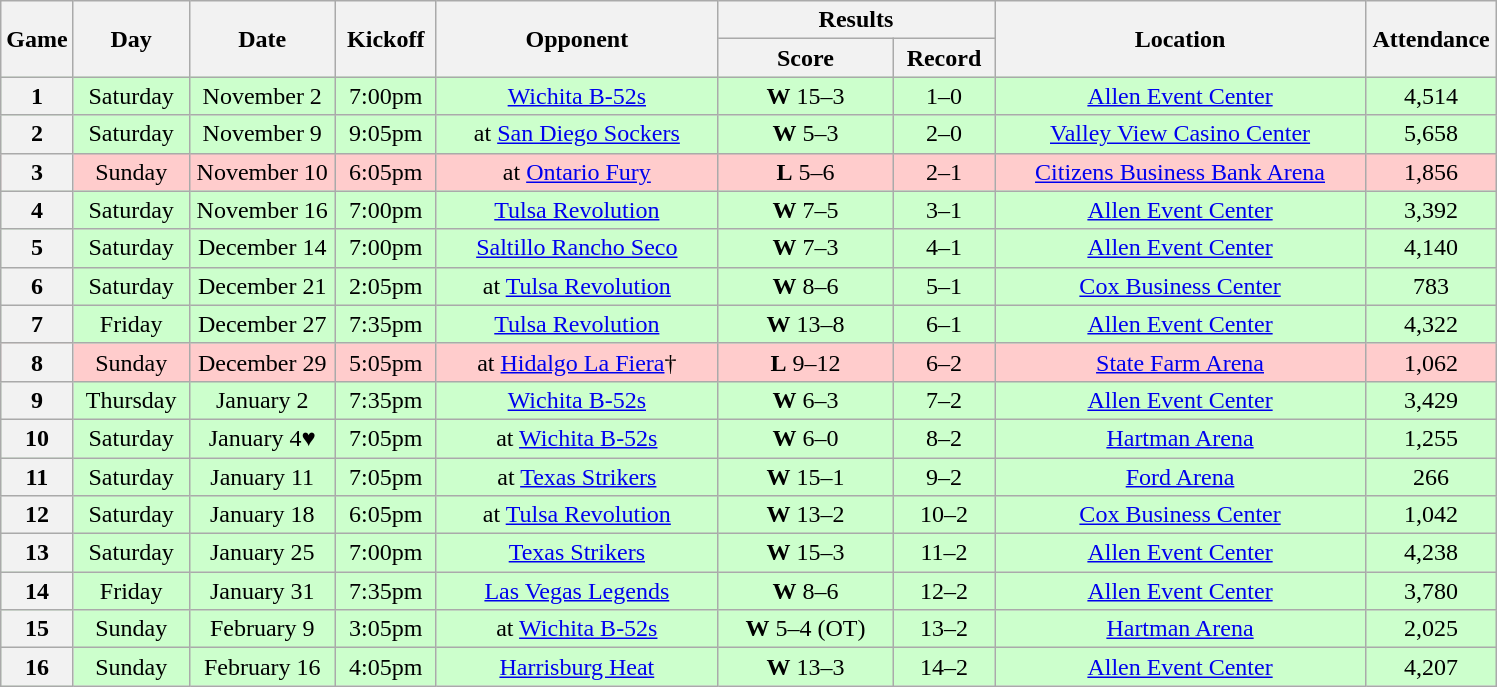<table class="wikitable">
<tr>
<th rowspan="2" width="40">Game</th>
<th rowspan="2" width="70">Day</th>
<th rowspan="2" width="90">Date</th>
<th rowspan="2" width="60">Kickoff</th>
<th rowspan="2" width="180">Opponent</th>
<th colspan="2" width="170">Results</th>
<th rowspan="2" width="240">Location</th>
<th rowspan="2" width="80">Attendance</th>
</tr>
<tr>
<th width="110">Score</th>
<th width="60">Record</th>
</tr>
<tr align="center" bgcolor="#CCFFCC">
<th>1</th>
<td>Saturday</td>
<td>November 2</td>
<td>7:00pm</td>
<td><a href='#'>Wichita B-52s</a></td>
<td><strong>W</strong> 15–3</td>
<td>1–0</td>
<td><a href='#'>Allen Event Center</a></td>
<td>4,514</td>
</tr>
<tr align="center" bgcolor="#CCFFCC">
<th>2</th>
<td>Saturday</td>
<td>November 9</td>
<td>9:05pm</td>
<td>at <a href='#'>San Diego Sockers</a></td>
<td><strong>W</strong> 5–3</td>
<td>2–0</td>
<td><a href='#'>Valley View Casino Center</a></td>
<td>5,658</td>
</tr>
<tr align="center" bgcolor="#FFCCCC">
<th>3</th>
<td>Sunday</td>
<td>November 10</td>
<td>6:05pm</td>
<td>at <a href='#'>Ontario Fury</a></td>
<td><strong>L</strong> 5–6</td>
<td>2–1</td>
<td><a href='#'>Citizens Business Bank Arena</a></td>
<td>1,856</td>
</tr>
<tr align="center" bgcolor="#CCFFCC">
<th>4</th>
<td>Saturday</td>
<td>November 16</td>
<td>7:00pm</td>
<td><a href='#'>Tulsa Revolution</a></td>
<td><strong>W</strong> 7–5</td>
<td>3–1</td>
<td><a href='#'>Allen Event Center</a></td>
<td>3,392</td>
</tr>
<tr align="center" bgcolor="#CCFFCC">
<th>5</th>
<td>Saturday</td>
<td>December 14</td>
<td>7:00pm</td>
<td><a href='#'>Saltillo Rancho Seco</a></td>
<td><strong>W</strong> 7–3</td>
<td>4–1</td>
<td><a href='#'>Allen Event Center</a></td>
<td>4,140</td>
</tr>
<tr align="center" bgcolor="#CCFFCC">
<th>6</th>
<td>Saturday</td>
<td>December 21</td>
<td>2:05pm</td>
<td>at <a href='#'>Tulsa Revolution</a></td>
<td><strong>W</strong> 8–6</td>
<td>5–1</td>
<td><a href='#'>Cox Business Center</a></td>
<td>783</td>
</tr>
<tr align="center" bgcolor="#CCFFCC">
<th>7</th>
<td>Friday</td>
<td>December 27</td>
<td>7:35pm</td>
<td><a href='#'>Tulsa Revolution</a></td>
<td><strong>W</strong> 13–8</td>
<td>6–1</td>
<td><a href='#'>Allen Event Center</a></td>
<td>4,322</td>
</tr>
<tr align="center" bgcolor="#FFCCCC">
<th>8</th>
<td>Sunday</td>
<td>December 29</td>
<td>5:05pm</td>
<td>at <a href='#'>Hidalgo La Fiera</a>†</td>
<td><strong>L</strong> 9–12</td>
<td>6–2</td>
<td><a href='#'>State Farm Arena</a></td>
<td>1,062</td>
</tr>
<tr align="center" bgcolor="#CCFFCC">
<th>9</th>
<td>Thursday</td>
<td>January 2</td>
<td>7:35pm</td>
<td><a href='#'>Wichita B-52s</a></td>
<td><strong>W</strong> 6–3</td>
<td>7–2</td>
<td><a href='#'>Allen Event Center</a></td>
<td>3,429</td>
</tr>
<tr align="center"  bgcolor="#CCFFCC">
<th>10</th>
<td>Saturday</td>
<td>January 4♥</td>
<td>7:05pm</td>
<td>at <a href='#'>Wichita B-52s</a></td>
<td><strong>W</strong> 6–0</td>
<td>8–2</td>
<td><a href='#'>Hartman Arena</a></td>
<td>1,255</td>
</tr>
<tr align="center" bgcolor="#CCFFCC">
<th>11</th>
<td>Saturday</td>
<td>January 11</td>
<td>7:05pm</td>
<td>at <a href='#'>Texas Strikers</a></td>
<td><strong>W</strong> 15–1</td>
<td>9–2</td>
<td><a href='#'>Ford Arena</a></td>
<td>266</td>
</tr>
<tr align="center" bgcolor="#CCFFCC">
<th>12</th>
<td>Saturday</td>
<td>January 18</td>
<td>6:05pm</td>
<td>at <a href='#'>Tulsa Revolution</a></td>
<td><strong>W</strong> 13–2</td>
<td>10–2</td>
<td><a href='#'>Cox Business Center</a></td>
<td>1,042</td>
</tr>
<tr align="center" bgcolor="#CCFFCC">
<th>13</th>
<td>Saturday</td>
<td>January 25</td>
<td>7:00pm</td>
<td><a href='#'>Texas Strikers</a></td>
<td><strong>W</strong> 15–3</td>
<td>11–2</td>
<td><a href='#'>Allen Event Center</a></td>
<td>4,238</td>
</tr>
<tr align="center" bgcolor="#CCFFCC">
<th>14</th>
<td>Friday</td>
<td>January 31</td>
<td>7:35pm</td>
<td><a href='#'>Las Vegas Legends</a></td>
<td><strong>W</strong> 8–6</td>
<td>12–2</td>
<td><a href='#'>Allen Event Center</a></td>
<td>3,780</td>
</tr>
<tr align="center" bgcolor="#CCFFCC">
<th>15</th>
<td>Sunday</td>
<td>February 9</td>
<td>3:05pm</td>
<td>at <a href='#'>Wichita B-52s</a></td>
<td><strong>W</strong> 5–4 (OT)</td>
<td>13–2</td>
<td><a href='#'>Hartman Arena</a></td>
<td>2,025</td>
</tr>
<tr align="center" bgcolor="#CCFFCC">
<th>16</th>
<td>Sunday</td>
<td>February 16</td>
<td>4:05pm</td>
<td><a href='#'>Harrisburg Heat</a></td>
<td><strong>W</strong> 13–3</td>
<td>14–2</td>
<td><a href='#'>Allen Event Center</a></td>
<td>4,207</td>
</tr>
</table>
